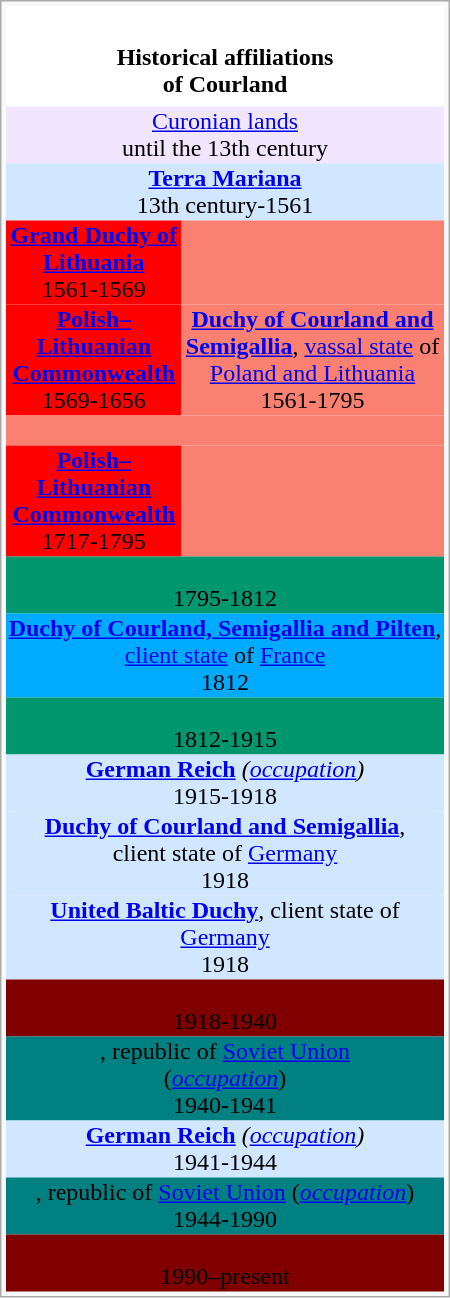<table class="infobox" style="width:300px; text-align:center; border-spacing:0">
<tr>
<td colspan="4" style="background-color:white;padding: 0.4em"><br><strong>Historical affiliations<br>of Courland</strong></td>
</tr>
<tr>
<td colspan="4" style="width:100%; background-color:#F2E6FF;vertical-align:middle"><a href='#'>Curonian lands</a><br>until the 13th century</td>
</tr>
<tr>
<td colspan="4" style="width:100%; background-color:#D0E7FF;vertical-align:middle"><strong><a href='#'>Terra Mariana</a></strong><br>13th century-1561</td>
</tr>
<tr>
<td colspan="2" style="width:40%; background-color:red;vertical-align:middle"> <strong><a href='#'>Grand Duchy of Lithuania</a></strong><br>1561-1569</td>
<td colspan="2" style="width:60%; background-color:salmon;vertical-align:middle"></td>
</tr>
<tr>
<td colspan="2" style="width:40%; background-color:red;vertical-align:middle"> <strong><a href='#'>Polish–Lithuanian Commonwealth</a></strong><br>1569-1656</td>
<td colspan="2" style="width:60%; background-color:salmon;vertical-align:middle"> <strong><a href='#'>Duchy of Courland and Semigallia</a></strong>, <a href='#'>vassal state</a> of <a href='#'>Poland and Lithuania</a><br>1561-1795</td>
</tr>
<tr>
<td colspan="4" style="width:100%; background-color:salmon;vertical-align:middle"><br></td>
</tr>
<tr>
<td colspan="2" style="width:40%; background-color:red;vertical-align:middle"> <strong><a href='#'>Polish–Lithuanian Commonwealth</a></strong><br>1717-1795</td>
<td colspan="2" style="width:60%; background-color:salmon;vertical-align:middle"></td>
</tr>
<tr>
<td colspan="4" style="width:100%; background-color:#00966E;vertical-align:middle"><strong></strong><br>1795-1812</td>
</tr>
<tr>
<td colspan="4" style="width:100%; background-color:#00aaff;vertical-align:middle"><strong><a href='#'>Duchy of Courland, Semigallia and Pilten</a></strong>,<br><a href='#'>client state</a> of <a href='#'>France</a><br>1812</td>
</tr>
<tr>
<td colspan="4" style="width:100%; background-color:#00966E;vertical-align:middle"><strong></strong><br>1812-1915</td>
</tr>
<tr>
<td colspan="4" style="width:100%; background-color:#D0E7FF;vertical-align:middle"> <strong><a href='#'>German Reich</a></strong> <em>(<a href='#'>occupation</a>)</em><br>1915-1918</td>
</tr>
<tr>
<td colspan="4" style="width:100%; background-color:#D0E7FF;vertical-align:middle"> <strong><a href='#'>Duchy of Courland and Semigallia</a></strong>,<br>client state of <a href='#'>Germany</a><br>1918</td>
</tr>
<tr>
<td colspan="4" style="width:100%; background-color:#D0E7FF;vertical-align:middle"> <strong><a href='#'>United Baltic Duchy</a></strong>, client state of <a href='#'>Germany</a><br>1918</td>
</tr>
<tr>
<td colspan="4" style="width:100%; background-color:maroon;vertical-align:middle"><strong></strong><br>1918-1940</td>
</tr>
<tr>
<td colspan="4" style="width:100%; background-color:teal;vertical-align:middle"><strong></strong>, republic of <a href='#'>Soviet Union</a><br>(<a href='#'><em>occupation</em></a>) <br>1940-1941</td>
</tr>
<tr>
<td colspan="4" style="width:100%; background-color:#D0E7FF;vertical-align:middle"> <strong><a href='#'>German Reich</a></strong> <em>(<a href='#'>occupation</a>)</em><br>1941-1944</td>
</tr>
<tr>
<td colspan="4" style="width:100%; background-color:teal;vertical-align:middle"><strong></strong>, republic of <a href='#'>Soviet Union</a> (<em><a href='#'>occupation</a></em>) <br>1944-1990</td>
</tr>
<tr>
<td colspan="4" style="width:100%; background-color:maroon;vertical-align:middle"><strong></strong><br>1990–present</td>
</tr>
</table>
